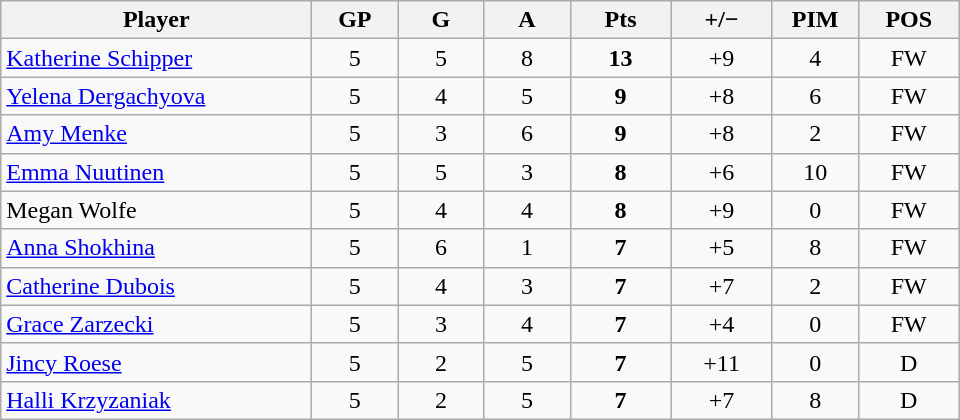<table class="wikitable sortable" style="text-align:center;">
<tr>
<th style="width:200px;">Player</th>
<th style="width:50px;">GP</th>
<th style="width:50px;">G</th>
<th style="width:50px;">A</th>
<th style="width:60px;">Pts</th>
<th style="width:60px;">+/−</th>
<th style="width:50px;">PIM</th>
<th style="width:60px;">POS</th>
</tr>
<tr>
<td style="text-align:left;"> <a href='#'>Katherine Schipper</a></td>
<td>5</td>
<td>5</td>
<td>8</td>
<td><strong>13</strong></td>
<td>+9</td>
<td>4</td>
<td>FW</td>
</tr>
<tr>
<td style="text-align:left;"> <a href='#'>Yelena Dergachyova</a></td>
<td>5</td>
<td>4</td>
<td>5</td>
<td><strong>9</strong></td>
<td>+8</td>
<td>6</td>
<td>FW</td>
</tr>
<tr>
<td style="text-align:left;"> <a href='#'>Amy Menke</a></td>
<td>5</td>
<td>3</td>
<td>6</td>
<td><strong>9</strong></td>
<td>+8</td>
<td>2</td>
<td>FW</td>
</tr>
<tr>
<td style="text-align:left;"> <a href='#'>Emma Nuutinen</a></td>
<td>5</td>
<td>5</td>
<td>3</td>
<td><strong>8</strong></td>
<td>+6</td>
<td>10</td>
<td>FW</td>
</tr>
<tr>
<td style="text-align:left;"> Megan Wolfe</td>
<td>5</td>
<td>4</td>
<td>4</td>
<td><strong>8</strong></td>
<td>+9</td>
<td>0</td>
<td>FW</td>
</tr>
<tr>
<td style="text-align:left;"> <a href='#'>Anna Shokhina</a></td>
<td>5</td>
<td>6</td>
<td>1</td>
<td><strong>7</strong></td>
<td>+5</td>
<td>8</td>
<td>FW</td>
</tr>
<tr>
<td style="text-align:left;"> <a href='#'>Catherine Dubois</a></td>
<td>5</td>
<td>4</td>
<td>3</td>
<td><strong>7</strong></td>
<td>+7</td>
<td>2</td>
<td>FW</td>
</tr>
<tr>
<td style="text-align:left;"> <a href='#'>Grace Zarzecki</a></td>
<td>5</td>
<td>3</td>
<td>4</td>
<td><strong>7</strong></td>
<td>+4</td>
<td>0</td>
<td>FW</td>
</tr>
<tr>
<td style="text-align:left;"> <a href='#'>Jincy Roese</a></td>
<td>5</td>
<td>2</td>
<td>5</td>
<td><strong>7</strong></td>
<td>+11</td>
<td>0</td>
<td>D</td>
</tr>
<tr>
<td style="text-align:left;"> <a href='#'>Halli Krzyzaniak</a></td>
<td>5</td>
<td>2</td>
<td>5</td>
<td><strong>7</strong></td>
<td>+7</td>
<td>8</td>
<td>D</td>
</tr>
</table>
